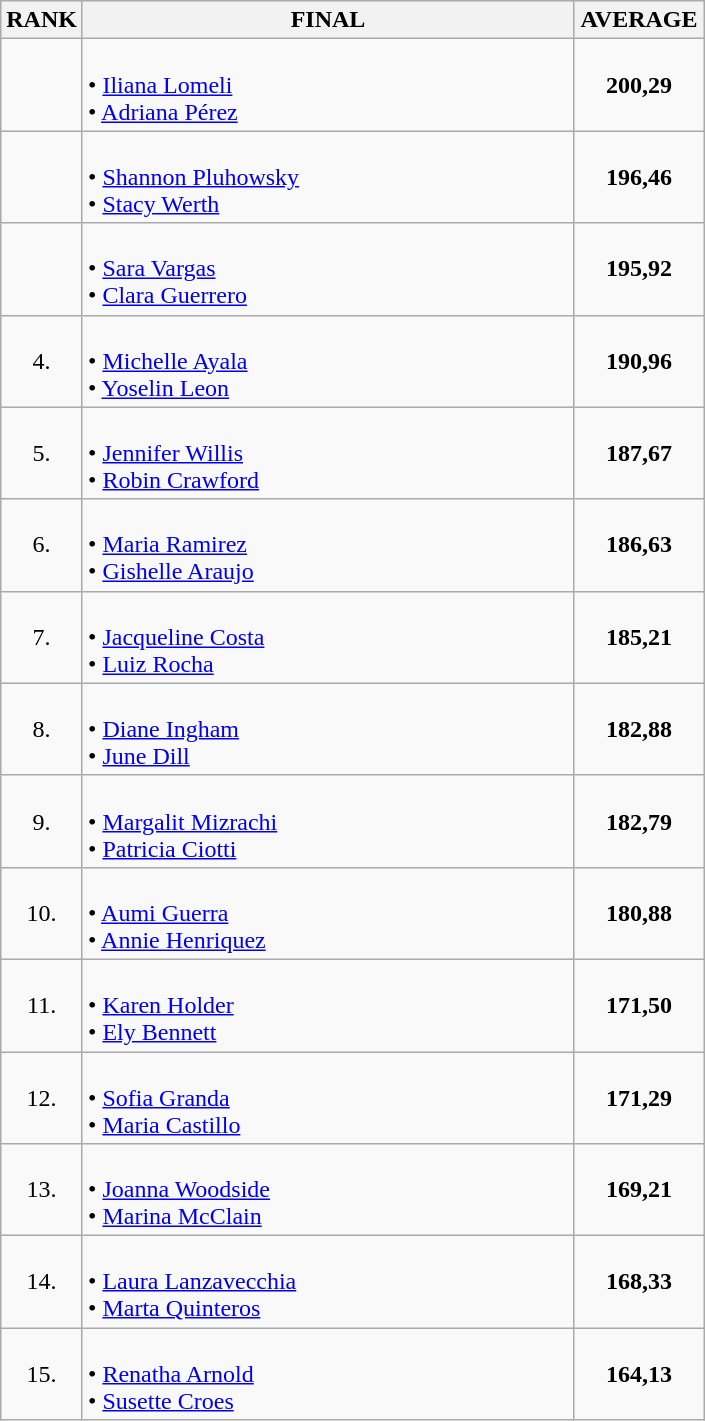<table class="wikitable">
<tr>
<th>RANK</th>
<th style="width: 20em">FINAL</th>
<th style="width: 5em">AVERAGE</th>
</tr>
<tr>
<td align="center"></td>
<td><strong></strong><br>• <a href='#'>Iliana Lomeli</a><br>• <a href='#'>Adriana Pérez</a></td>
<td align="center"><strong>200,29</strong></td>
</tr>
<tr>
<td align="center"></td>
<td><strong></strong><br>• <a href='#'>Shannon Pluhowsky</a><br>• <a href='#'>Stacy Werth</a></td>
<td align="center"><strong>196,46</strong></td>
</tr>
<tr>
<td align="center"></td>
<td><strong></strong><br>• <a href='#'>Sara Vargas</a><br>• <a href='#'>Clara Guerrero</a></td>
<td align="center"><strong>195,92</strong></td>
</tr>
<tr>
<td align="center">4.</td>
<td><strong></strong><br>• <a href='#'>Michelle Ayala</a><br>• <a href='#'>Yoselin Leon</a></td>
<td align="center"><strong>190,96</strong></td>
</tr>
<tr>
<td align="center">5.</td>
<td><strong></strong><br>• <a href='#'>Jennifer Willis</a><br>• <a href='#'>Robin Crawford</a></td>
<td align="center"><strong>187,67</strong></td>
</tr>
<tr>
<td align="center">6.</td>
<td><strong></strong><br>• <a href='#'>Maria Ramirez</a><br>• <a href='#'>Gishelle Araujo</a></td>
<td align="center"><strong>186,63</strong></td>
</tr>
<tr>
<td align="center">7.</td>
<td><strong></strong><br>• <a href='#'>Jacqueline Costa</a><br>• <a href='#'>Luiz Rocha</a></td>
<td align="center"><strong>185,21</strong></td>
</tr>
<tr>
<td align="center">8.</td>
<td><strong></strong><br>• <a href='#'>Diane Ingham</a><br>• <a href='#'>June Dill</a></td>
<td align="center"><strong>182,88</strong></td>
</tr>
<tr>
<td align="center">9.</td>
<td><strong></strong><br>• <a href='#'>Margalit Mizrachi</a><br>• <a href='#'>Patricia Ciotti</a></td>
<td align="center"><strong>182,79</strong></td>
</tr>
<tr>
<td align="center">10.</td>
<td><strong></strong><br>• <a href='#'>Aumi Guerra</a><br>• <a href='#'>Annie Henriquez</a></td>
<td align="center"><strong>180,88</strong></td>
</tr>
<tr>
<td align="center">11.</td>
<td><strong></strong><br>• <a href='#'>Karen Holder</a><br>• <a href='#'>Ely Bennett</a></td>
<td align="center"><strong>171,50</strong></td>
</tr>
<tr>
<td align="center">12.</td>
<td><strong></strong><br>• <a href='#'>Sofia Granda</a><br>• <a href='#'>Maria Castillo</a></td>
<td align="center"><strong>171,29</strong></td>
</tr>
<tr>
<td align="center">13.</td>
<td><strong></strong><br>• <a href='#'>Joanna Woodside</a><br>• <a href='#'>Marina McClain</a></td>
<td align="center"><strong>169,21</strong></td>
</tr>
<tr>
<td align="center">14.</td>
<td><strong></strong><br>• <a href='#'>Laura Lanzavecchia</a><br>• <a href='#'>Marta Quinteros</a></td>
<td align="center"><strong>168,33</strong></td>
</tr>
<tr>
<td align="center">15.</td>
<td><strong></strong><br>• <a href='#'>Renatha Arnold</a><br>• <a href='#'>Susette Croes</a></td>
<td align="center"><strong>164,13</strong></td>
</tr>
</table>
